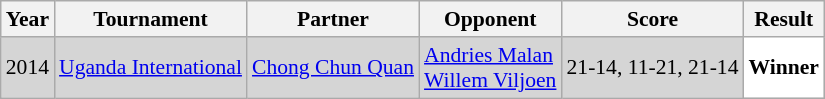<table class="sortable wikitable" style="font-size: 90%;">
<tr>
<th>Year</th>
<th>Tournament</th>
<th>Partner</th>
<th>Opponent</th>
<th>Score</th>
<th>Result</th>
</tr>
<tr style="background:#D5D5D5">
<td align="center">2014</td>
<td align="left"><a href='#'>Uganda International</a></td>
<td> <a href='#'>Chong Chun Quan</a></td>
<td align="left"> <a href='#'>Andries Malan</a><br> <a href='#'>Willem Viljoen</a></td>
<td align="left">21-14, 11-21, 21-14</td>
<td style="text-align:left; background:white"> <strong>Winner</strong></td>
</tr>
</table>
